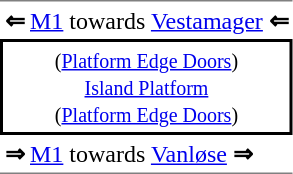<table table border=0 cellspacing=0 cellpadding=3>
<tr>
<td style="border-top:solid 1px gray;"><span><strong>⇐</strong></span> <a href='#'>M1</a> towards <a href='#'>Vestamager</a> <span><strong>⇐</strong></span></td>
</tr>
<tr>
<td style="border-top:solid 2px black;border-right:solid 2px black;border-left:solid 2px black;border-bottom:solid 2px black;text-align:center;" colspan=2><small>(<a href='#'>Platform Edge Doors</a>)<br> <a href='#'>Island Platform</a><br> (<a href='#'>Platform Edge Doors</a>)</small></td>
</tr>
<tr>
<td style="border-bottom:solid 1px gray;"><span><strong>⇒</strong></span> <a href='#'>M1</a> towards <a href='#'>Vanløse</a> <span><strong>⇒</strong></span></td>
</tr>
</table>
